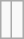<table class="wikitable">
<tr>
<td><br></td>
<td><br></td>
</tr>
</table>
